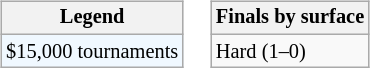<table>
<tr valign=top>
<td><br><table class=wikitable style="font-size:85%">
<tr>
<th>Legend</th>
</tr>
<tr style="background:#f0f8ff;">
<td>$15,000 tournaments</td>
</tr>
</table>
</td>
<td><br><table class=wikitable style="font-size:85%">
<tr>
<th>Finals by surface</th>
</tr>
<tr>
<td>Hard (1–0)</td>
</tr>
</table>
</td>
</tr>
</table>
